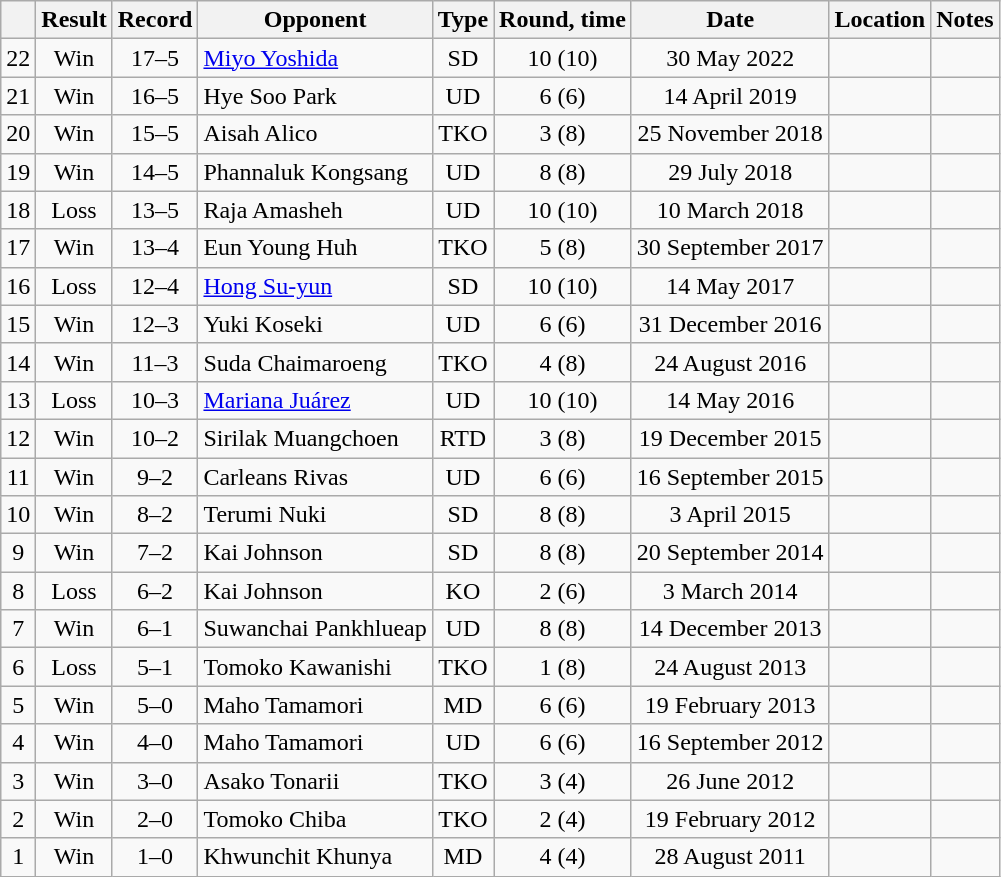<table class="wikitable" style="text-align:center">
<tr>
<th></th>
<th>Result</th>
<th>Record</th>
<th>Opponent</th>
<th>Type</th>
<th>Round, time</th>
<th>Date</th>
<th>Location</th>
<th>Notes</th>
</tr>
<tr>
<td>22</td>
<td>Win</td>
<td>17–5</td>
<td align=left><a href='#'>Miyo Yoshida</a></td>
<td>SD</td>
<td>10 (10)</td>
<td>30 May 2022</td>
<td align=left></td>
<td align=left></td>
</tr>
<tr>
<td>21</td>
<td>Win</td>
<td>16–5</td>
<td align=left>Hye Soo Park</td>
<td>UD</td>
<td>6 (6)</td>
<td>14 April 2019</td>
<td align=left></td>
<td align=left></td>
</tr>
<tr>
<td>20</td>
<td>Win</td>
<td>15–5</td>
<td align=left>Aisah Alico</td>
<td>TKO</td>
<td>3 (8)</td>
<td>25 November 2018</td>
<td align=left></td>
<td></td>
</tr>
<tr>
<td>19</td>
<td>Win</td>
<td>14–5</td>
<td align=left>Phannaluk Kongsang</td>
<td>UD</td>
<td>8 (8)</td>
<td>29 July 2018</td>
<td align=left></td>
<td></td>
</tr>
<tr>
<td>18</td>
<td>Loss</td>
<td>13–5</td>
<td align=left>Raja Amasheh</td>
<td>UD</td>
<td>10 (10)</td>
<td>10 March 2018</td>
<td align=left></td>
<td align=left></td>
</tr>
<tr>
<td>17</td>
<td>Win</td>
<td>13–4</td>
<td align=left>Eun Young Huh</td>
<td>TKO</td>
<td>5 (8)</td>
<td>30 September 2017</td>
<td align=left></td>
<td></td>
</tr>
<tr>
<td>16</td>
<td>Loss</td>
<td>12–4</td>
<td align=left><a href='#'>Hong Su-yun</a></td>
<td>SD</td>
<td>10 (10)</td>
<td>14 May 2017</td>
<td align=left></td>
<td align=left></td>
</tr>
<tr>
<td>15</td>
<td>Win</td>
<td>12–3</td>
<td align=left>Yuki Koseki</td>
<td>UD</td>
<td>6 (6)</td>
<td>31 December 2016</td>
<td align=left></td>
<td></td>
</tr>
<tr>
<td>14</td>
<td>Win</td>
<td>11–3</td>
<td align=left>Suda Chaimaroeng</td>
<td>TKO</td>
<td>4 (8)</td>
<td>24 August 2016</td>
<td align=left></td>
<td></td>
</tr>
<tr>
<td>13</td>
<td>Loss</td>
<td>10–3</td>
<td align=left><a href='#'>Mariana Juárez</a></td>
<td>UD</td>
<td>10 (10)</td>
<td>14 May 2016</td>
<td align=left></td>
<td align=left></td>
</tr>
<tr>
<td>12</td>
<td>Win</td>
<td>10–2</td>
<td align=left>Sirilak Muangchoen</td>
<td>RTD</td>
<td>3 (8)</td>
<td>19 December 2015</td>
<td align=left></td>
<td></td>
</tr>
<tr>
<td>11</td>
<td>Win</td>
<td>9–2</td>
<td align=left>Carleans Rivas</td>
<td>UD</td>
<td>6 (6)</td>
<td>16 September 2015</td>
<td align=left></td>
<td></td>
</tr>
<tr>
<td>10</td>
<td>Win</td>
<td>8–2</td>
<td align=left>Terumi Nuki</td>
<td>SD</td>
<td>8 (8)</td>
<td>3 April 2015</td>
<td align=left></td>
<td align=left></td>
</tr>
<tr>
<td>9</td>
<td>Win</td>
<td>7–2</td>
<td align=left>Kai Johnson</td>
<td>SD</td>
<td>8 (8)</td>
<td>20 September 2014</td>
<td align=left></td>
<td></td>
</tr>
<tr>
<td>8</td>
<td>Loss</td>
<td>6–2</td>
<td align=left>Kai Johnson</td>
<td>KO</td>
<td>2 (6)</td>
<td>3 March 2014</td>
<td align=left></td>
<td></td>
</tr>
<tr>
<td>7</td>
<td>Win</td>
<td>6–1</td>
<td align=left>Suwanchai Pankhlueap</td>
<td>UD</td>
<td>8 (8)</td>
<td>14 December 2013</td>
<td align=left></td>
<td></td>
</tr>
<tr>
<td>6</td>
<td>Loss</td>
<td>5–1</td>
<td align=left>Tomoko Kawanishi</td>
<td>TKO</td>
<td>1 (8)</td>
<td>24 August 2013</td>
<td align=left></td>
<td align=left></td>
</tr>
<tr>
<td>5</td>
<td>Win</td>
<td>5–0</td>
<td align=left>Maho Tamamori</td>
<td>MD</td>
<td>6 (6)</td>
<td>19 February 2013</td>
<td align=left></td>
<td></td>
</tr>
<tr>
<td>4</td>
<td>Win</td>
<td>4–0</td>
<td align=left>Maho Tamamori</td>
<td>UD</td>
<td>6 (6)</td>
<td>16 September 2012</td>
<td align=left></td>
<td></td>
</tr>
<tr>
<td>3</td>
<td>Win</td>
<td>3–0</td>
<td align=left>Asako Tonarii</td>
<td>TKO</td>
<td>3 (4)</td>
<td>26 June 2012</td>
<td align=left></td>
<td></td>
</tr>
<tr>
<td>2</td>
<td>Win</td>
<td>2–0</td>
<td align=left>Tomoko Chiba</td>
<td>TKO</td>
<td>2 (4)</td>
<td>19 February 2012</td>
<td align=left></td>
<td></td>
</tr>
<tr>
<td>1</td>
<td>Win</td>
<td>1–0</td>
<td align=left>Khwunchit Khunya</td>
<td>MD</td>
<td>4 (4)</td>
<td>28 August 2011</td>
<td align=left></td>
<td></td>
</tr>
</table>
